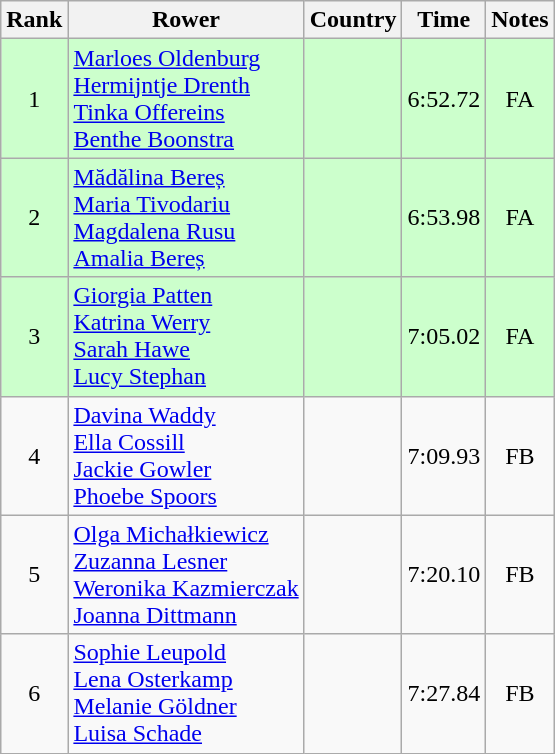<table class="wikitable" style="text-align:center">
<tr>
<th>Rank</th>
<th>Rower</th>
<th>Country</th>
<th>Time</th>
<th>Notes</th>
</tr>
<tr bgcolor=ccffcc>
<td>1</td>
<td align="left"><a href='#'>Marloes Oldenburg</a><br><a href='#'>Hermijntje Drenth</a><br><a href='#'>Tinka Offereins</a><br><a href='#'>Benthe Boonstra</a></td>
<td align="left"></td>
<td>6:52.72</td>
<td>FA</td>
</tr>
<tr bgcolor=ccffcc>
<td>2</td>
<td align="left"><a href='#'>Mădălina Bereș</a><br><a href='#'>Maria Tivodariu</a><br><a href='#'>Magdalena Rusu</a><br><a href='#'>Amalia Bereș</a></td>
<td align="left"></td>
<td>6:53.98</td>
<td>FA</td>
</tr>
<tr bgcolor=ccffcc>
<td>3</td>
<td align="left"><a href='#'>Giorgia Patten</a><br><a href='#'>Katrina Werry</a><br><a href='#'>Sarah Hawe</a><br><a href='#'>Lucy Stephan</a></td>
<td align="left"></td>
<td>7:05.02</td>
<td>FA</td>
</tr>
<tr>
<td>4</td>
<td align="left"><a href='#'>Davina Waddy</a><br><a href='#'>Ella Cossill</a><br><a href='#'>Jackie Gowler</a><br><a href='#'>Phoebe Spoors</a></td>
<td align="left"></td>
<td>7:09.93</td>
<td>FB</td>
</tr>
<tr>
<td>5</td>
<td align="left"><a href='#'>Olga Michałkiewicz</a><br><a href='#'>Zuzanna Lesner</a><br><a href='#'>Weronika Kazmierczak</a><br><a href='#'>Joanna Dittmann</a></td>
<td align="left"></td>
<td>7:20.10</td>
<td>FB</td>
</tr>
<tr>
<td>6</td>
<td align="left"><a href='#'>Sophie Leupold</a><br><a href='#'>Lena Osterkamp</a><br><a href='#'>Melanie Göldner</a><br><a href='#'>Luisa Schade</a></td>
<td align="left"></td>
<td>7:27.84</td>
<td>FB</td>
</tr>
</table>
